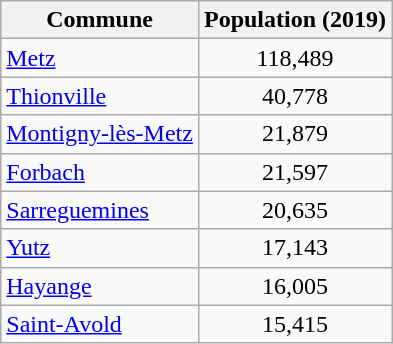<table class=wikitable>
<tr>
<th>Commune</th>
<th>Population (2019)</th>
</tr>
<tr>
<td><a href='#'>Metz</a></td>
<td style="text-align: center;">118,489</td>
</tr>
<tr>
<td><a href='#'>Thionville</a></td>
<td style="text-align: center;">40,778</td>
</tr>
<tr>
<td><a href='#'>Montigny-lès-Metz</a></td>
<td style="text-align: center;">21,879</td>
</tr>
<tr>
<td><a href='#'>Forbach</a></td>
<td style="text-align: center;">21,597</td>
</tr>
<tr>
<td><a href='#'>Sarreguemines</a></td>
<td style="text-align: center;">20,635</td>
</tr>
<tr>
<td><a href='#'>Yutz</a></td>
<td style="text-align: center;">17,143</td>
</tr>
<tr>
<td><a href='#'>Hayange</a></td>
<td style="text-align: center;">16,005</td>
</tr>
<tr>
<td><a href='#'>Saint-Avold</a></td>
<td style="text-align: center;">15,415</td>
</tr>
</table>
